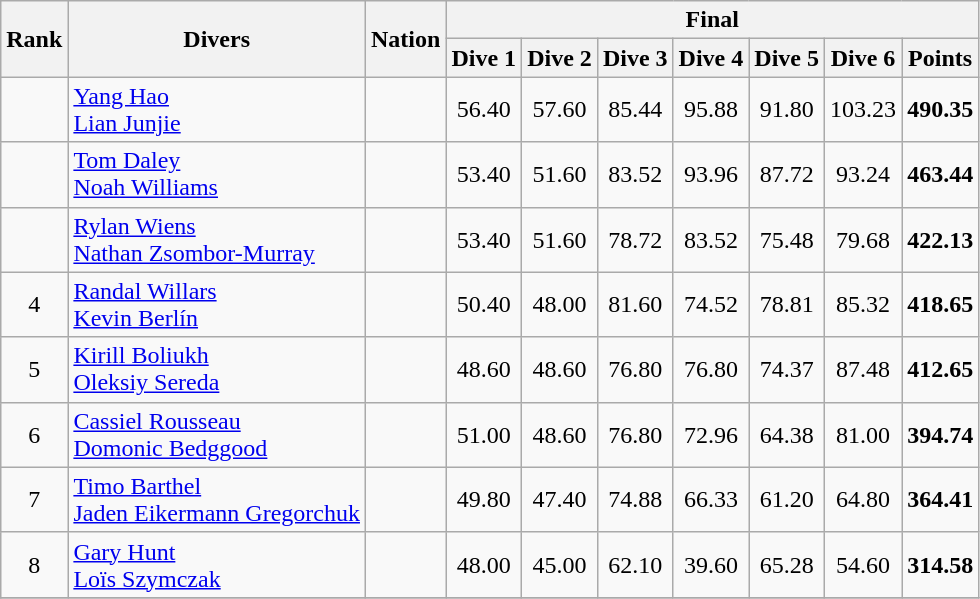<table class="wikitable sortable" style="text-align:center">
<tr>
<th rowspan=2 data-sort-type=number>Rank</th>
<th rowspan=2>Divers</th>
<th rowspan=2>Nation</th>
<th colspan=7>Final</th>
</tr>
<tr>
<th>Dive 1</th>
<th>Dive 2</th>
<th>Dive 3</th>
<th>Dive 4</th>
<th>Dive 5</th>
<th>Dive 6</th>
<th>Points</th>
</tr>
<tr>
<td></td>
<td align=left><a href='#'>Yang Hao</a><br><a href='#'>Lian Junjie</a></td>
<td align=left></td>
<td>56.40</td>
<td>57.60</td>
<td>85.44</td>
<td>95.88</td>
<td>91.80</td>
<td>103.23</td>
<td><strong>490.35</strong></td>
</tr>
<tr>
<td></td>
<td align=left><a href='#'>Tom Daley</a><br><a href='#'>Noah Williams</a></td>
<td align=left></td>
<td>53.40</td>
<td>51.60</td>
<td>83.52</td>
<td>93.96</td>
<td>87.72</td>
<td>93.24</td>
<td><strong>463.44</strong></td>
</tr>
<tr>
<td></td>
<td align=left><a href='#'>Rylan Wiens</a><br><a href='#'>Nathan Zsombor-Murray</a></td>
<td align=left></td>
<td>53.40</td>
<td>51.60</td>
<td>78.72</td>
<td>83.52</td>
<td>75.48</td>
<td>79.68</td>
<td><strong>422.13</strong></td>
</tr>
<tr>
<td>4</td>
<td align=left><a href='#'>Randal Willars</a><br><a href='#'>Kevin Berlín</a></td>
<td align=left></td>
<td>50.40</td>
<td>48.00</td>
<td>81.60</td>
<td>74.52</td>
<td>78.81</td>
<td>85.32</td>
<td><strong>418.65</strong></td>
</tr>
<tr>
<td>5</td>
<td align=left><a href='#'>Kirill Boliukh</a><br><a href='#'>Oleksiy Sereda</a></td>
<td align=left></td>
<td>48.60</td>
<td>48.60</td>
<td>76.80</td>
<td>76.80</td>
<td>74.37</td>
<td>87.48</td>
<td><strong>412.65</strong></td>
</tr>
<tr>
<td>6</td>
<td align=left><a href='#'>Cassiel Rousseau</a><br><a href='#'>Domonic Bedggood</a></td>
<td align=left></td>
<td>51.00</td>
<td>48.60</td>
<td>76.80</td>
<td>72.96</td>
<td>64.38</td>
<td>81.00</td>
<td><strong>394.74	</strong></td>
</tr>
<tr>
<td>7</td>
<td align=left><a href='#'>Timo Barthel</a><br><a href='#'>Jaden Eikermann Gregorchuk</a></td>
<td align=left></td>
<td>49.80</td>
<td>47.40</td>
<td>74.88</td>
<td>66.33</td>
<td>61.20</td>
<td>64.80</td>
<td><strong>364.41</strong></td>
</tr>
<tr>
<td>8</td>
<td align=left><a href='#'>Gary Hunt</a><br><a href='#'>Loïs Szymczak</a></td>
<td align=left></td>
<td>48.00</td>
<td>45.00</td>
<td>62.10</td>
<td>39.60</td>
<td>65.28</td>
<td>54.60</td>
<td><strong>314.58</strong></td>
</tr>
<tr>
</tr>
</table>
